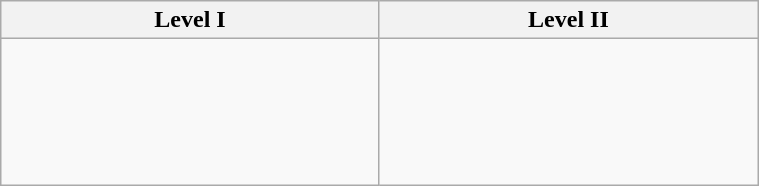<table class="wikitable" width=40%>
<tr>
<th width=50%>Level I</th>
<th width=50%>Level II</th>
</tr>
<tr>
<td><br><br>
<br>
<br>
<br>
</td>
<td><br><br>
<br>
<br>
<br>
</td>
</tr>
</table>
